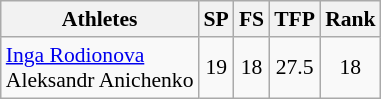<table class="wikitable" border="1" style="font-size:90%">
<tr>
<th>Athletes</th>
<th>SP</th>
<th>FS</th>
<th>TFP</th>
<th>Rank</th>
</tr>
<tr align=center>
<td align=left><a href='#'>Inga Rodionova</a><br>Aleksandr Anichenko</td>
<td>19</td>
<td>18</td>
<td>27.5</td>
<td>18</td>
</tr>
</table>
